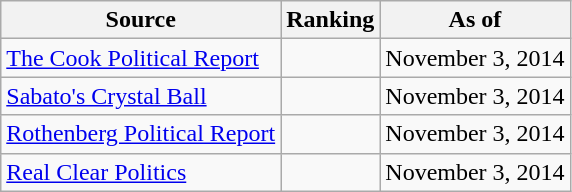<table class="wikitable" style="text-align:center">
<tr>
<th>Source</th>
<th>Ranking</th>
<th>As of</th>
</tr>
<tr>
<td align=left><a href='#'>The Cook Political Report</a></td>
<td></td>
<td>November 3, 2014</td>
</tr>
<tr>
<td align=left><a href='#'>Sabato's Crystal Ball</a></td>
<td></td>
<td>November 3, 2014</td>
</tr>
<tr>
<td align=left><a href='#'>Rothenberg Political Report</a></td>
<td></td>
<td>November 3, 2014</td>
</tr>
<tr>
<td align=left><a href='#'>Real Clear Politics</a></td>
<td></td>
<td>November 3, 2014</td>
</tr>
</table>
